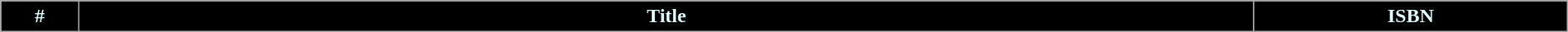<table class="wikitable" style="width:100%;">
<tr>
<th width="5%" style="background:#000000;color:#E0FFFF;">#</th>
<th width="75%" style="background:#000000;color:#E0FFFF;">Title</th>
<th width="20%" style="background:#000000;color:#E0FFFF;">ISBN<br>


</th>
</tr>
</table>
